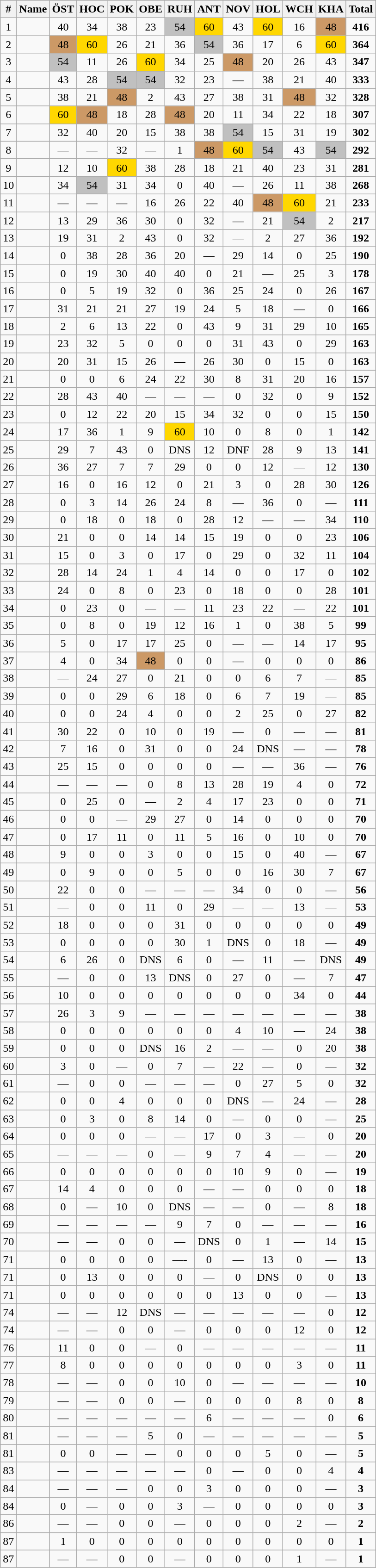<table class="wikitable sortable" style="text-align:center;">
<tr>
<th>#</th>
<th>Name</th>
<th>ÖST</th>
<th>HOC</th>
<th>POK</th>
<th>OBE</th>
<th>RUH</th>
<th>ANT</th>
<th>NOV</th>
<th>HOL</th>
<th>WCH</th>
<th>KHA</th>
<th>Total</th>
</tr>
<tr>
<td>1</td>
<td align="left"></td>
<td>40</td>
<td>34</td>
<td>38</td>
<td>23</td>
<td bgcolor="silver">54</td>
<td bgcolor="gold">60</td>
<td>43</td>
<td bgcolor="gold">60</td>
<td>16</td>
<td bgcolor="CC9966">48</td>
<td><strong>416</strong></td>
</tr>
<tr>
<td>2</td>
<td align="left"></td>
<td bgcolor="CC9966">48</td>
<td bgcolor="gold">60</td>
<td>26</td>
<td>21</td>
<td>36</td>
<td bgcolor="silver">54</td>
<td>36</td>
<td>17</td>
<td>6</td>
<td bgcolor="gold">60</td>
<td><strong>364</strong></td>
</tr>
<tr>
<td>3</td>
<td align="left"></td>
<td bgcolor="silver">54</td>
<td>11</td>
<td>26</td>
<td bgcolor="gold">60</td>
<td>34</td>
<td>25</td>
<td bgcolor="CC9966">48</td>
<td>20</td>
<td>26</td>
<td>43</td>
<td><strong>347</strong></td>
</tr>
<tr>
<td>4</td>
<td align="left"></td>
<td>43</td>
<td>28</td>
<td bgcolor="silver">54</td>
<td bgcolor="silver">54</td>
<td>32</td>
<td>23</td>
<td>—</td>
<td>38</td>
<td>21</td>
<td>40</td>
<td><strong>333</strong></td>
</tr>
<tr>
<td>5</td>
<td align="left"></td>
<td>38</td>
<td>21</td>
<td bgcolor="CC9966">48</td>
<td>2</td>
<td>43</td>
<td>27</td>
<td>38</td>
<td>31</td>
<td bgcolor="CC9966">48</td>
<td>32</td>
<td><strong>328</strong></td>
</tr>
<tr>
<td>6</td>
<td align="left"></td>
<td bgcolor="gold">60</td>
<td bgcolor="CC9966">48</td>
<td>18</td>
<td>28</td>
<td bgcolor="CC9966">48</td>
<td>20</td>
<td>11</td>
<td>34</td>
<td>22</td>
<td>18</td>
<td><strong>307</strong></td>
</tr>
<tr>
<td>7</td>
<td align="left"></td>
<td>32</td>
<td>40</td>
<td>20</td>
<td>15</td>
<td>38</td>
<td>38</td>
<td bgcolor="silver">54</td>
<td>15</td>
<td>31</td>
<td>19</td>
<td><strong>302</strong></td>
</tr>
<tr>
<td>8</td>
<td align="left"></td>
<td>—</td>
<td>—</td>
<td>32</td>
<td>—</td>
<td>1</td>
<td bgcolor="CC9966">48</td>
<td bgcolor="gold">60</td>
<td bgcolor="silver">54</td>
<td>43</td>
<td bgcolor="silver">54</td>
<td><strong>292</strong></td>
</tr>
<tr>
<td>9</td>
<td align="left"></td>
<td>12</td>
<td>10</td>
<td bgcolor="gold">60</td>
<td>38</td>
<td>28</td>
<td>18</td>
<td>21</td>
<td>40</td>
<td>23</td>
<td>31</td>
<td><strong>281</strong></td>
</tr>
<tr>
<td>10</td>
<td align="left"></td>
<td>34</td>
<td bgcolor="silver">54</td>
<td>31</td>
<td>34</td>
<td>0</td>
<td>40</td>
<td>—</td>
<td>26</td>
<td>11</td>
<td>38</td>
<td><strong>268</strong></td>
</tr>
<tr>
<td>11</td>
<td align="left"></td>
<td>—</td>
<td>—</td>
<td>—</td>
<td>16</td>
<td>26</td>
<td>22</td>
<td>40</td>
<td bgcolor="CC9966">48</td>
<td bgcolor="gold">60</td>
<td>21</td>
<td><strong>233</strong></td>
</tr>
<tr>
<td>12</td>
<td align="left"></td>
<td>13</td>
<td>29</td>
<td>36</td>
<td>30</td>
<td>0</td>
<td>32</td>
<td>—</td>
<td>21</td>
<td bgcolor="silver">54</td>
<td>2</td>
<td><strong>217</strong></td>
</tr>
<tr>
<td>13</td>
<td align="left"></td>
<td>19</td>
<td>31</td>
<td>2</td>
<td>43</td>
<td>0</td>
<td>32</td>
<td>—</td>
<td>2</td>
<td>27</td>
<td>36</td>
<td><strong>192</strong></td>
</tr>
<tr>
<td>14</td>
<td align="left"></td>
<td>0</td>
<td>38</td>
<td>28</td>
<td>36</td>
<td>20</td>
<td>—</td>
<td>29</td>
<td>14</td>
<td>0</td>
<td>25</td>
<td><strong>190</strong></td>
</tr>
<tr>
<td>15</td>
<td align="left"></td>
<td>0</td>
<td>19</td>
<td>30</td>
<td>40</td>
<td>40</td>
<td>0</td>
<td>21</td>
<td>—</td>
<td>25</td>
<td>3</td>
<td><strong>178</strong></td>
</tr>
<tr>
<td>16</td>
<td align="left"></td>
<td>0</td>
<td>5</td>
<td>19</td>
<td>32</td>
<td>0</td>
<td>36</td>
<td>25</td>
<td>24</td>
<td>0</td>
<td>26</td>
<td><strong>167</strong></td>
</tr>
<tr>
<td>17</td>
<td align="left"></td>
<td>31</td>
<td>21</td>
<td>21</td>
<td>27</td>
<td>19</td>
<td>24</td>
<td>5</td>
<td>18</td>
<td>—</td>
<td>0</td>
<td><strong>166</strong></td>
</tr>
<tr>
<td>18</td>
<td align="left"></td>
<td>2</td>
<td>6</td>
<td>13</td>
<td>22</td>
<td>0</td>
<td>43</td>
<td>9</td>
<td>31</td>
<td>29</td>
<td>10</td>
<td><strong>165</strong></td>
</tr>
<tr>
<td>19</td>
<td align="left"></td>
<td>23</td>
<td>32</td>
<td>5</td>
<td>0</td>
<td>0</td>
<td>0</td>
<td>31</td>
<td>43</td>
<td>0</td>
<td>29</td>
<td><strong>163</strong></td>
</tr>
<tr>
<td>20</td>
<td align="left"></td>
<td>20</td>
<td>31</td>
<td>15</td>
<td>26</td>
<td>—</td>
<td>26</td>
<td>30</td>
<td>0</td>
<td>15</td>
<td>0</td>
<td><strong>163</strong></td>
</tr>
<tr>
<td>21</td>
<td align="left"></td>
<td>0</td>
<td>0</td>
<td>6</td>
<td>24</td>
<td>22</td>
<td>30</td>
<td>8</td>
<td>31</td>
<td>20</td>
<td>16</td>
<td><strong>157</strong></td>
</tr>
<tr>
<td>22</td>
<td align="left"></td>
<td>28</td>
<td>43</td>
<td>40</td>
<td>—</td>
<td>—</td>
<td>—</td>
<td>0</td>
<td>32</td>
<td>0</td>
<td>9</td>
<td><strong>152</strong></td>
</tr>
<tr>
<td>23</td>
<td align="left"></td>
<td>0</td>
<td>12</td>
<td>22</td>
<td>20</td>
<td>15</td>
<td>34</td>
<td>32</td>
<td>0</td>
<td>0</td>
<td>15</td>
<td><strong>150</strong></td>
</tr>
<tr>
<td>24</td>
<td align="left"></td>
<td>17</td>
<td>36</td>
<td>1</td>
<td>9</td>
<td bgcolor="gold">60</td>
<td>10</td>
<td>0</td>
<td>8</td>
<td>0</td>
<td>1</td>
<td><strong>142</strong></td>
</tr>
<tr>
<td>25</td>
<td align="left"></td>
<td>29</td>
<td>7</td>
<td>43</td>
<td>0</td>
<td>DNS</td>
<td>12</td>
<td>DNF</td>
<td>28</td>
<td>9</td>
<td>13</td>
<td><strong>141</strong></td>
</tr>
<tr>
<td>26</td>
<td align="left"></td>
<td>36</td>
<td>27</td>
<td>7</td>
<td>7</td>
<td>29</td>
<td>0</td>
<td>0</td>
<td>12</td>
<td>—</td>
<td>12</td>
<td><strong>130</strong></td>
</tr>
<tr>
<td>27</td>
<td align="left"></td>
<td>16</td>
<td>0</td>
<td>16</td>
<td>12</td>
<td>0</td>
<td>21</td>
<td>3</td>
<td>0</td>
<td>28</td>
<td>30</td>
<td><strong>126</strong></td>
</tr>
<tr>
<td>28</td>
<td align="left"></td>
<td>0</td>
<td>3</td>
<td>14</td>
<td>26</td>
<td>24</td>
<td>8</td>
<td>—</td>
<td>36</td>
<td>0</td>
<td>—</td>
<td><strong>111</strong></td>
</tr>
<tr>
<td>29</td>
<td align="left"></td>
<td>0</td>
<td>18</td>
<td>0</td>
<td>18</td>
<td>0</td>
<td>28</td>
<td>12</td>
<td>—</td>
<td>—</td>
<td>34</td>
<td><strong>110</strong></td>
</tr>
<tr>
<td>30</td>
<td align="left"></td>
<td>21</td>
<td>0</td>
<td>0</td>
<td>14</td>
<td>14</td>
<td>15</td>
<td>19</td>
<td>0</td>
<td>0</td>
<td>23</td>
<td><strong>106</strong></td>
</tr>
<tr>
<td>31</td>
<td align="left"></td>
<td>15</td>
<td>0</td>
<td>3</td>
<td>0</td>
<td>17</td>
<td>0</td>
<td>29</td>
<td>0</td>
<td>32</td>
<td>11</td>
<td><strong>104</strong></td>
</tr>
<tr>
<td>32</td>
<td align="left"></td>
<td>28</td>
<td>14</td>
<td>24</td>
<td>1</td>
<td>4</td>
<td>14</td>
<td>0</td>
<td>0</td>
<td>17</td>
<td>0</td>
<td><strong>102</strong></td>
</tr>
<tr>
<td>33</td>
<td align="left"></td>
<td>24</td>
<td>0</td>
<td>8</td>
<td>0</td>
<td>23</td>
<td>0</td>
<td>18</td>
<td>0</td>
<td>0</td>
<td>28</td>
<td><strong>101</strong></td>
</tr>
<tr>
<td>34</td>
<td align="left"></td>
<td>0</td>
<td>23</td>
<td>0</td>
<td>—</td>
<td>—</td>
<td>11</td>
<td>23</td>
<td>22</td>
<td>—</td>
<td>22</td>
<td><strong>101</strong></td>
</tr>
<tr>
<td>35</td>
<td align="left"></td>
<td>0</td>
<td>8</td>
<td>0</td>
<td>19</td>
<td>12</td>
<td>16</td>
<td>1</td>
<td>0</td>
<td>38</td>
<td>5</td>
<td><strong>99</strong></td>
</tr>
<tr>
<td>36</td>
<td align="left"></td>
<td>5</td>
<td>0</td>
<td>17</td>
<td>17</td>
<td>25</td>
<td>0</td>
<td>—</td>
<td>—</td>
<td>14</td>
<td>17</td>
<td><strong>95</strong></td>
</tr>
<tr>
<td>37</td>
<td align="left"></td>
<td>4</td>
<td>0</td>
<td>34</td>
<td bgcolor="CC9966">48</td>
<td>0</td>
<td>0</td>
<td>—</td>
<td>0</td>
<td>0</td>
<td>0</td>
<td><strong>86</strong></td>
</tr>
<tr>
<td>38</td>
<td align="left"></td>
<td>—</td>
<td>24</td>
<td>27</td>
<td>0</td>
<td>21</td>
<td>0</td>
<td>0</td>
<td>6</td>
<td>7</td>
<td>—</td>
<td><strong>85</strong></td>
</tr>
<tr>
<td>39</td>
<td align="left"></td>
<td>0</td>
<td>0</td>
<td>29</td>
<td>6</td>
<td>18</td>
<td>0</td>
<td>6</td>
<td>7</td>
<td>19</td>
<td>—</td>
<td><strong>85</strong></td>
</tr>
<tr>
<td>40</td>
<td align="left"></td>
<td>0</td>
<td>0</td>
<td>24</td>
<td>4</td>
<td>0</td>
<td>0</td>
<td>2</td>
<td>25</td>
<td>0</td>
<td>27</td>
<td><strong>82</strong></td>
</tr>
<tr>
<td>41</td>
<td align="left"></td>
<td>30</td>
<td>22</td>
<td>0</td>
<td>10</td>
<td>0</td>
<td>19</td>
<td>—</td>
<td>0</td>
<td>—</td>
<td>—</td>
<td><strong>81</strong></td>
</tr>
<tr>
<td>42</td>
<td align="left"></td>
<td>7</td>
<td>16</td>
<td>0</td>
<td>31</td>
<td>0</td>
<td>0</td>
<td>24</td>
<td>DNS</td>
<td>—</td>
<td>—</td>
<td><strong>78</strong></td>
</tr>
<tr>
<td>43</td>
<td align="left"></td>
<td>25</td>
<td>15</td>
<td>0</td>
<td>0</td>
<td>0</td>
<td>0</td>
<td>—</td>
<td>—</td>
<td>36</td>
<td>—</td>
<td><strong>76</strong></td>
</tr>
<tr>
<td>44</td>
<td align="left"></td>
<td>—</td>
<td>—</td>
<td>—</td>
<td>0</td>
<td>8</td>
<td>13</td>
<td>28</td>
<td>19</td>
<td>4</td>
<td>0</td>
<td><strong>72</strong></td>
</tr>
<tr>
<td>45</td>
<td align="left"></td>
<td>0</td>
<td>25</td>
<td>0</td>
<td>—</td>
<td>2</td>
<td>4</td>
<td>17</td>
<td>23</td>
<td>0</td>
<td>0</td>
<td><strong>71</strong></td>
</tr>
<tr>
<td>46</td>
<td align="left"></td>
<td>0</td>
<td>0</td>
<td>—</td>
<td>29</td>
<td>27</td>
<td>0</td>
<td>14</td>
<td>0</td>
<td>0</td>
<td>0</td>
<td><strong>70</strong></td>
</tr>
<tr>
<td>47</td>
<td align="left"></td>
<td>0</td>
<td>17</td>
<td>11</td>
<td>0</td>
<td>11</td>
<td>5</td>
<td>16</td>
<td>0</td>
<td>10</td>
<td>0</td>
<td><strong>70</strong></td>
</tr>
<tr>
<td>48</td>
<td align="left"></td>
<td>9</td>
<td>0</td>
<td>0</td>
<td>3</td>
<td>0</td>
<td>0</td>
<td>15</td>
<td>0</td>
<td>40</td>
<td>—</td>
<td><strong>67</strong></td>
</tr>
<tr>
<td>49</td>
<td align="left"></td>
<td>0</td>
<td>9</td>
<td>0</td>
<td>0</td>
<td>5</td>
<td>0</td>
<td>0</td>
<td>16</td>
<td>30</td>
<td>7</td>
<td><strong>67</strong></td>
</tr>
<tr>
<td>50</td>
<td align="left"></td>
<td>22</td>
<td>0</td>
<td>0</td>
<td>—</td>
<td>—</td>
<td>—</td>
<td>34</td>
<td>0</td>
<td>0</td>
<td>—</td>
<td><strong>56</strong></td>
</tr>
<tr>
<td>51</td>
<td align="left"></td>
<td>—</td>
<td>0</td>
<td>0</td>
<td>11</td>
<td>0</td>
<td>29</td>
<td>—</td>
<td>—</td>
<td>13</td>
<td>—</td>
<td><strong>53</strong></td>
</tr>
<tr>
<td>52</td>
<td align="left"></td>
<td>18</td>
<td>0</td>
<td>0</td>
<td>0</td>
<td>31</td>
<td>0</td>
<td>0</td>
<td>0</td>
<td>0</td>
<td>0</td>
<td><strong>49</strong></td>
</tr>
<tr>
<td>53</td>
<td align="left"></td>
<td>0</td>
<td>0</td>
<td>0</td>
<td>0</td>
<td>30</td>
<td>1</td>
<td>DNS</td>
<td>0</td>
<td>18</td>
<td>—</td>
<td><strong>49</strong></td>
</tr>
<tr>
<td>54</td>
<td align="left"></td>
<td>6</td>
<td>26</td>
<td>0</td>
<td>DNS</td>
<td>6</td>
<td>0</td>
<td>—</td>
<td>11</td>
<td>—</td>
<td>DNS</td>
<td><strong>49</strong></td>
</tr>
<tr>
<td>55</td>
<td align="left"></td>
<td>—</td>
<td>0</td>
<td>0</td>
<td>13</td>
<td>DNS</td>
<td>0</td>
<td>27</td>
<td>0</td>
<td>—</td>
<td>7</td>
<td><strong>47</strong></td>
</tr>
<tr>
<td>56</td>
<td align="left"></td>
<td>10</td>
<td>0</td>
<td>0</td>
<td>0</td>
<td>0</td>
<td>0</td>
<td>0</td>
<td>0</td>
<td>34</td>
<td>0</td>
<td><strong>44</strong></td>
</tr>
<tr>
<td>57</td>
<td align="left"></td>
<td>26</td>
<td>3</td>
<td>9</td>
<td>—</td>
<td>—</td>
<td>—</td>
<td>—</td>
<td>—</td>
<td>—</td>
<td>—</td>
<td><strong>38</strong></td>
</tr>
<tr>
<td>58</td>
<td align="left"></td>
<td>0</td>
<td>0</td>
<td>0</td>
<td>0</td>
<td>0</td>
<td>0</td>
<td>4</td>
<td>10</td>
<td>—</td>
<td>24</td>
<td><strong>38</strong></td>
</tr>
<tr>
<td>59</td>
<td align="left"></td>
<td>0</td>
<td>0</td>
<td>0</td>
<td>DNS</td>
<td>16</td>
<td>2</td>
<td>—</td>
<td>—</td>
<td>0</td>
<td>20</td>
<td><strong>38</strong></td>
</tr>
<tr>
<td>60</td>
<td align="left"></td>
<td>3</td>
<td>0</td>
<td>—</td>
<td>0</td>
<td>7</td>
<td>—</td>
<td>22</td>
<td>—</td>
<td>0</td>
<td>—</td>
<td><strong>32</strong></td>
</tr>
<tr>
<td>61</td>
<td align="left"></td>
<td>—</td>
<td>0</td>
<td>0</td>
<td>—</td>
<td>—</td>
<td>—</td>
<td>0</td>
<td>27</td>
<td>5</td>
<td>0</td>
<td><strong>32</strong></td>
</tr>
<tr>
<td>62</td>
<td align="left"></td>
<td>0</td>
<td>0</td>
<td>4</td>
<td>0</td>
<td>0</td>
<td>0</td>
<td>DNS</td>
<td>—</td>
<td>24</td>
<td>—</td>
<td><strong>28</strong></td>
</tr>
<tr>
<td>63</td>
<td align="left"></td>
<td>0</td>
<td>3</td>
<td>0</td>
<td>8</td>
<td>14</td>
<td>0</td>
<td>—</td>
<td>0</td>
<td>0</td>
<td>—</td>
<td><strong>25</strong></td>
</tr>
<tr>
<td>64</td>
<td align="left"></td>
<td>0</td>
<td>0</td>
<td>0</td>
<td>—</td>
<td>—</td>
<td>17</td>
<td>0</td>
<td>3</td>
<td>—</td>
<td>0</td>
<td><strong>20</strong></td>
</tr>
<tr>
<td>65</td>
<td align="left"></td>
<td>—</td>
<td>—</td>
<td>—</td>
<td>0</td>
<td>—</td>
<td>9</td>
<td>7</td>
<td>4</td>
<td>—</td>
<td>—</td>
<td><strong>20</strong></td>
</tr>
<tr>
<td>66</td>
<td align="left"></td>
<td>0</td>
<td>0</td>
<td>0</td>
<td>0</td>
<td>0</td>
<td>0</td>
<td>10</td>
<td>9</td>
<td>0</td>
<td>—</td>
<td><strong>19</strong></td>
</tr>
<tr>
<td>67</td>
<td align="left"></td>
<td>14</td>
<td>4</td>
<td>0</td>
<td>0</td>
<td>0</td>
<td>—</td>
<td>—</td>
<td>0</td>
<td>0</td>
<td>0</td>
<td><strong>18</strong></td>
</tr>
<tr>
<td>68</td>
<td align="left"></td>
<td>0</td>
<td>—</td>
<td>10</td>
<td>0</td>
<td>DNS</td>
<td>—</td>
<td>—</td>
<td>0</td>
<td>—</td>
<td>8</td>
<td><strong>18</strong></td>
</tr>
<tr>
<td>69</td>
<td align="left"></td>
<td>—</td>
<td>—</td>
<td>—</td>
<td>—</td>
<td>9</td>
<td>7</td>
<td>0</td>
<td>—</td>
<td>—</td>
<td>—</td>
<td><strong>16</strong></td>
</tr>
<tr>
<td>70</td>
<td align="left"></td>
<td>—</td>
<td>—</td>
<td>0</td>
<td>0</td>
<td>—</td>
<td>DNS</td>
<td>0</td>
<td>1</td>
<td>—</td>
<td>14</td>
<td><strong>15</strong></td>
</tr>
<tr>
<td>71</td>
<td align="left"></td>
<td>0</td>
<td>0</td>
<td>0</td>
<td>0</td>
<td>—-</td>
<td>0</td>
<td>—</td>
<td>13</td>
<td>0</td>
<td>—</td>
<td><strong>13</strong></td>
</tr>
<tr>
<td>71</td>
<td align="left"></td>
<td>0</td>
<td>13</td>
<td>0</td>
<td>0</td>
<td>0</td>
<td>—</td>
<td>0</td>
<td>DNS</td>
<td>0</td>
<td>0</td>
<td><strong>13</strong></td>
</tr>
<tr>
<td>71</td>
<td align="left"></td>
<td>0</td>
<td>0</td>
<td>0</td>
<td>0</td>
<td>0</td>
<td>0</td>
<td>13</td>
<td>0</td>
<td>0</td>
<td>—</td>
<td><strong>13</strong></td>
</tr>
<tr>
<td>74</td>
<td align="left"></td>
<td>—</td>
<td>—</td>
<td>12</td>
<td>DNS</td>
<td>—</td>
<td>—</td>
<td>—</td>
<td>—</td>
<td>—</td>
<td>0</td>
<td><strong>12</strong></td>
</tr>
<tr>
<td>74</td>
<td align="left"></td>
<td>—</td>
<td>—</td>
<td>0</td>
<td>0</td>
<td>—</td>
<td>0</td>
<td>0</td>
<td>0</td>
<td>12</td>
<td>0</td>
<td><strong>12</strong></td>
</tr>
<tr>
<td>76</td>
<td align="left"></td>
<td>11</td>
<td>0</td>
<td>0</td>
<td>—</td>
<td>0</td>
<td>—</td>
<td>—</td>
<td>—</td>
<td>—</td>
<td>—</td>
<td><strong>11</strong></td>
</tr>
<tr>
<td>77</td>
<td align="left"></td>
<td>8</td>
<td>0</td>
<td>0</td>
<td>0</td>
<td>0</td>
<td>0</td>
<td>0</td>
<td>0</td>
<td>3</td>
<td>0</td>
<td><strong>11</strong></td>
</tr>
<tr>
<td>78</td>
<td align="left"></td>
<td>—</td>
<td>—</td>
<td>0</td>
<td>0</td>
<td>10</td>
<td>0</td>
<td>—</td>
<td>—</td>
<td>—</td>
<td>—</td>
<td><strong>10</strong></td>
</tr>
<tr>
<td>79</td>
<td align="left"></td>
<td>—</td>
<td>—</td>
<td>0</td>
<td>0</td>
<td>—</td>
<td>0</td>
<td>0</td>
<td>0</td>
<td>8</td>
<td>0</td>
<td><strong>8</strong></td>
</tr>
<tr>
<td>80</td>
<td align="left"></td>
<td>—</td>
<td>—</td>
<td>—</td>
<td>—</td>
<td>—</td>
<td>6</td>
<td>—</td>
<td>—</td>
<td>—</td>
<td>0</td>
<td><strong>6</strong></td>
</tr>
<tr>
<td>81</td>
<td align="left"></td>
<td>—</td>
<td>—</td>
<td>—</td>
<td>5</td>
<td>0</td>
<td>—</td>
<td>—</td>
<td>—</td>
<td>—</td>
<td>—</td>
<td><strong>5</strong></td>
</tr>
<tr>
<td>81</td>
<td align="left"></td>
<td>0</td>
<td>0</td>
<td>—</td>
<td>—</td>
<td>0</td>
<td>0</td>
<td>0</td>
<td>5</td>
<td>0</td>
<td>—</td>
<td><strong>5</strong></td>
</tr>
<tr>
<td>83</td>
<td align="left"></td>
<td>—</td>
<td>—</td>
<td>—</td>
<td>—</td>
<td>—</td>
<td>0</td>
<td>—</td>
<td>0</td>
<td>0</td>
<td>4</td>
<td><strong>4</strong></td>
</tr>
<tr>
<td>84</td>
<td align="left"></td>
<td>—</td>
<td>—</td>
<td>—</td>
<td>0</td>
<td>0</td>
<td>3</td>
<td>0</td>
<td>0</td>
<td>0</td>
<td>—</td>
<td><strong>3</strong></td>
</tr>
<tr>
<td>84</td>
<td align="left"></td>
<td>0</td>
<td>—</td>
<td>0</td>
<td>0</td>
<td>3</td>
<td>—</td>
<td>0</td>
<td>0</td>
<td>0</td>
<td>0</td>
<td><strong>3</strong></td>
</tr>
<tr>
<td>86</td>
<td align="left"></td>
<td>—</td>
<td>—</td>
<td>0</td>
<td>0</td>
<td>—</td>
<td>0</td>
<td>0</td>
<td>0</td>
<td>2</td>
<td>—</td>
<td><strong>2</strong></td>
</tr>
<tr>
<td>87</td>
<td align="left"></td>
<td>1</td>
<td>0</td>
<td>0</td>
<td>0</td>
<td>0</td>
<td>0</td>
<td>0</td>
<td>0</td>
<td>0</td>
<td>0</td>
<td><strong>1</strong></td>
</tr>
<tr>
<td>87</td>
<td align="left"></td>
<td>—</td>
<td>—</td>
<td>0</td>
<td>0</td>
<td>—</td>
<td>0</td>
<td>0</td>
<td>0</td>
<td>1</td>
<td>—</td>
<td><strong>1</strong></td>
</tr>
</table>
